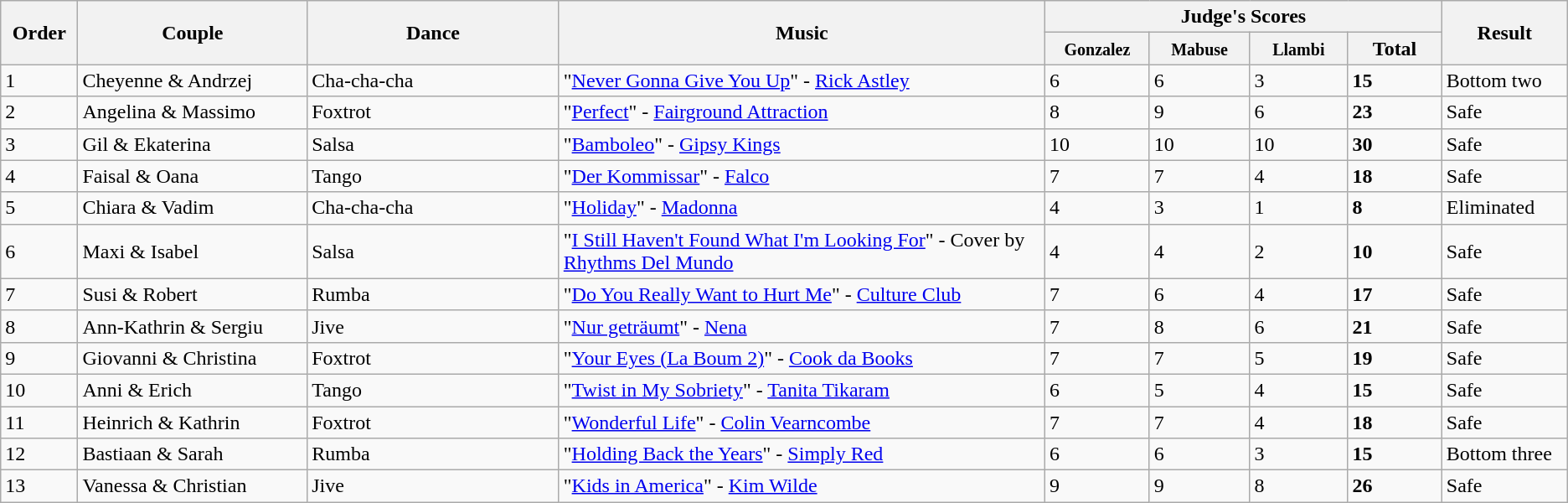<table class="wikitable sortable center">
<tr>
<th rowspan="2" style="width: 4em">Order</th>
<th rowspan="2" style="width: 17em">Couple</th>
<th rowspan="2" style="width: 20em">Dance</th>
<th rowspan="2" style="width: 40em">Music</th>
<th colspan="4">Judge's Scores</th>
<th rowspan="2" style="width: 7em">Result</th>
</tr>
<tr>
<th style="width: 6em"><small> Gonzalez</small></th>
<th style="width: 6em"><small> Mabuse</small></th>
<th style="width: 6em"><small> Llambi</small></th>
<th style="width: 6em">Total</th>
</tr>
<tr>
<td>1</td>
<td>Cheyenne & Andrzej</td>
<td>Cha-cha-cha</td>
<td>"<a href='#'>Never Gonna Give You Up</a>" - <a href='#'>Rick Astley</a></td>
<td>6</td>
<td>6</td>
<td>3</td>
<td><strong>15</strong></td>
<td>Bottom two</td>
</tr>
<tr>
<td>2</td>
<td>Angelina & Massimo</td>
<td>Foxtrot</td>
<td>"<a href='#'>Perfect</a>" - <a href='#'>Fairground Attraction</a></td>
<td>8</td>
<td>9</td>
<td>6</td>
<td><strong>23</strong></td>
<td>Safe</td>
</tr>
<tr>
<td>3</td>
<td>Gil & Ekaterina</td>
<td>Salsa</td>
<td>"<a href='#'>Bamboleo</a>" - <a href='#'>Gipsy Kings</a></td>
<td>10</td>
<td>10</td>
<td>10</td>
<td><strong>30</strong></td>
<td>Safe</td>
</tr>
<tr>
<td>4</td>
<td>Faisal & Oana</td>
<td>Tango</td>
<td>"<a href='#'>Der Kommissar</a>" - <a href='#'>Falco</a></td>
<td>7</td>
<td>7</td>
<td>4</td>
<td><strong>18</strong></td>
<td>Safe</td>
</tr>
<tr>
<td>5</td>
<td>Chiara & Vadim</td>
<td>Cha-cha-cha</td>
<td>"<a href='#'>Holiday</a>" - <a href='#'>Madonna</a></td>
<td>4</td>
<td>3</td>
<td>1</td>
<td><strong>8</strong></td>
<td>Eliminated</td>
</tr>
<tr>
<td>6</td>
<td>Maxi & Isabel</td>
<td>Salsa</td>
<td>"<a href='#'>I Still Haven't Found What I'm Looking For</a>" - Cover by <a href='#'>Rhythms Del Mundo</a></td>
<td>4</td>
<td>4</td>
<td>2</td>
<td><strong>10</strong></td>
<td>Safe</td>
</tr>
<tr>
<td>7</td>
<td>Susi & Robert</td>
<td>Rumba</td>
<td>"<a href='#'>Do You Really Want to Hurt Me</a>" - <a href='#'>Culture Club</a></td>
<td>7</td>
<td>6</td>
<td>4</td>
<td><strong>17</strong></td>
<td>Safe</td>
</tr>
<tr>
<td>8</td>
<td>Ann-Kathrin & Sergiu</td>
<td>Jive</td>
<td>"<a href='#'>Nur geträumt</a>" - <a href='#'>Nena</a></td>
<td>7</td>
<td>8</td>
<td>6</td>
<td><strong>21</strong></td>
<td>Safe</td>
</tr>
<tr>
<td>9</td>
<td>Giovanni & Christina</td>
<td>Foxtrot</td>
<td>"<a href='#'>Your Eyes (La Boum 2)</a>" - <a href='#'>Cook da Books</a></td>
<td>7</td>
<td>7</td>
<td>5</td>
<td><strong>19</strong></td>
<td>Safe</td>
</tr>
<tr>
<td>10</td>
<td>Anni & Erich</td>
<td>Tango</td>
<td>"<a href='#'>Twist in My Sobriety</a>" - <a href='#'>Tanita Tikaram</a></td>
<td>6</td>
<td>5</td>
<td>4</td>
<td><strong>15</strong></td>
<td>Safe</td>
</tr>
<tr>
<td>11</td>
<td>Heinrich & Kathrin</td>
<td>Foxtrot</td>
<td>"<a href='#'>Wonderful Life</a>" - <a href='#'>Colin Vearncombe</a></td>
<td>7</td>
<td>7</td>
<td>4</td>
<td><strong>18</strong></td>
<td>Safe</td>
</tr>
<tr>
<td>12</td>
<td>Bastiaan & Sarah</td>
<td>Rumba</td>
<td>"<a href='#'>Holding Back the Years</a>" - <a href='#'>Simply Red</a></td>
<td>6</td>
<td>6</td>
<td>3</td>
<td><strong>15</strong></td>
<td>Bottom three</td>
</tr>
<tr>
<td>13</td>
<td>Vanessa & Christian</td>
<td>Jive</td>
<td>"<a href='#'>Kids in America</a>" - <a href='#'>Kim Wilde</a></td>
<td>9</td>
<td>9</td>
<td>8</td>
<td><strong>26</strong></td>
<td>Safe</td>
</tr>
</table>
